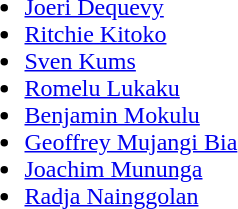<table>
<tr>
<td><strong></strong><br><ul><li><a href='#'>Joeri Dequevy</a></li><li><a href='#'>Ritchie Kitoko</a></li><li><a href='#'>Sven Kums</a></li><li><a href='#'>Romelu Lukaku</a></li><li><a href='#'>Benjamin Mokulu</a></li><li><a href='#'>Geoffrey Mujangi Bia</a></li><li><a href='#'>Joachim Mununga</a></li><li><a href='#'>Radja Nainggolan</a></li></ul></td>
</tr>
</table>
